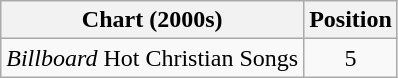<table class="wikitable">
<tr>
<th>Chart (2000s)</th>
<th>Position</th>
</tr>
<tr>
<td><em>Billboard</em> Hot Christian Songs</td>
<td align="center">5</td>
</tr>
</table>
